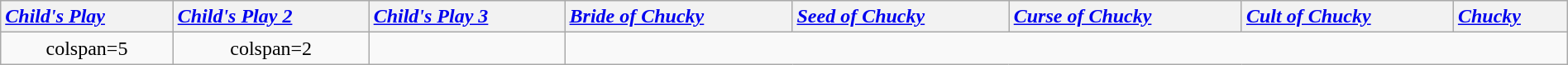<table class="wikitable plainrowheaders" style="text-align:center" width=100%>
<tr>
<th scope="row" style="text-align:left"><em><a href='#'>Child's Play</a></em></th>
<th scope="row" style="text-align:left"><em><a href='#'>Child's Play 2</a></em></th>
<th scope="row" style="text-align:left"><em><a href='#'>Child's Play 3</a></em></th>
<th scope="row" style="text-align:left"><em><a href='#'>Bride of Chucky</a></em></th>
<th scope="row" style="text-align:left"><em><a href='#'>Seed of Chucky</a></em></th>
<th scope="row" style="text-align:left"><em><a href='#'>Curse of Chucky</a></em></th>
<th scope="row" style="text-align:left"><em><a href='#'>Cult of Chucky</a></em></th>
<th scope="row" style="text-align:left"><em><a href='#'>Chucky</a></em></th>
</tr>
<tr>
<td>colspan=5 </td>
<td>colspan=2 </td>
<td></td>
</tr>
</table>
